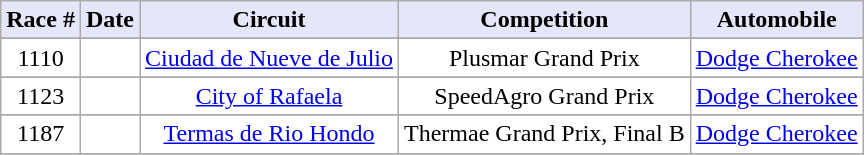<table border="0" style="background:#ffffff; text-align:center" class="wikitable">
<tr>
<th style="background:Lavender; color:Black">Race #</th>
<th style="background:Lavender; color:Black">Date</th>
<th style="background:Lavender; color:Black">Circuit</th>
<th style="background:Lavender; color:Black">Competition</th>
<th style="background:Lavender; color:Black">Automobile</th>
</tr>
<tr>
</tr>
<tr style="text-align:center">
<td>1110</td>
<td></td>
<td><a href='#'>Ciudad de Nueve de Julio</a></td>
<td>Plusmar Grand Prix</td>
<td><a href='#'>Dodge Cherokee</a></td>
</tr>
<tr>
</tr>
<tr style="text-align:center">
<td>1123</td>
<td></td>
<td><a href='#'>City of Rafaela</a></td>
<td>SpeedAgro Grand Prix</td>
<td><a href='#'>Dodge Cherokee</a></td>
</tr>
<tr>
</tr>
<tr style="text-align:center">
<td>1187</td>
<td></td>
<td><a href='#'>Termas de Rio Hondo</a></td>
<td>Thermae Grand Prix, Final B</td>
<td><a href='#'>Dodge Cherokee</a></td>
</tr>
<tr>
</tr>
</table>
